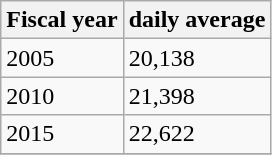<table class="wikitable">
<tr>
<th>Fiscal year</th>
<th>daily average</th>
</tr>
<tr>
<td>2005</td>
<td>20,138</td>
</tr>
<tr>
<td>2010</td>
<td>21,398</td>
</tr>
<tr>
<td>2015</td>
<td>22,622</td>
</tr>
<tr>
</tr>
</table>
